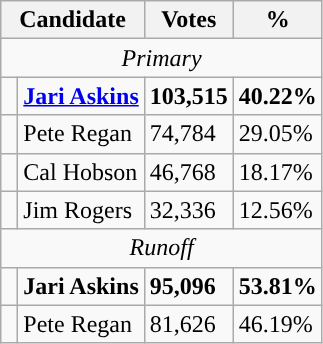<table class="wikitable">
<tr>
<th colspan="2" rowspan="1" align="center" valign="top"><strong>Candidate</strong></th>
<th valign="top"><strong>Votes</strong></th>
<th valign="top"><strong>%</strong></th>
</tr>
<tr>
<td style="text-align:center;" colspan="4"><em>Primary</em></td>
</tr>
<tr>
<td style="background-color:"> </td>
<td><strong><a href='#'>Jari Askins</a></strong></td>
<td><strong>103,515</strong></td>
<td><strong>40.22%</strong></td>
</tr>
<tr>
<td style="background-color:"> </td>
<td>Pete Regan</td>
<td>74,784</td>
<td>29.05%</td>
</tr>
<tr>
<td style="background-color:"> </td>
<td>Cal Hobson</td>
<td>46,768</td>
<td>18.17%</td>
</tr>
<tr>
<td style="background-color:"> </td>
<td>Jim Rogers</td>
<td>32,336</td>
<td>12.56%</td>
</tr>
<tr>
<td style="text-align:center;" colspan="4"><em>Runoff</em></td>
</tr>
<tr>
<td style="background-color:"> </td>
<td><strong>Jari Askins</strong></td>
<td><strong>95,096</strong></td>
<td><strong>53.81%</strong></td>
</tr>
<tr>
<td style="background-color:"> </td>
<td>Pete Regan</td>
<td>81,626</td>
<td>46.19%</td>
</tr>
</table>
